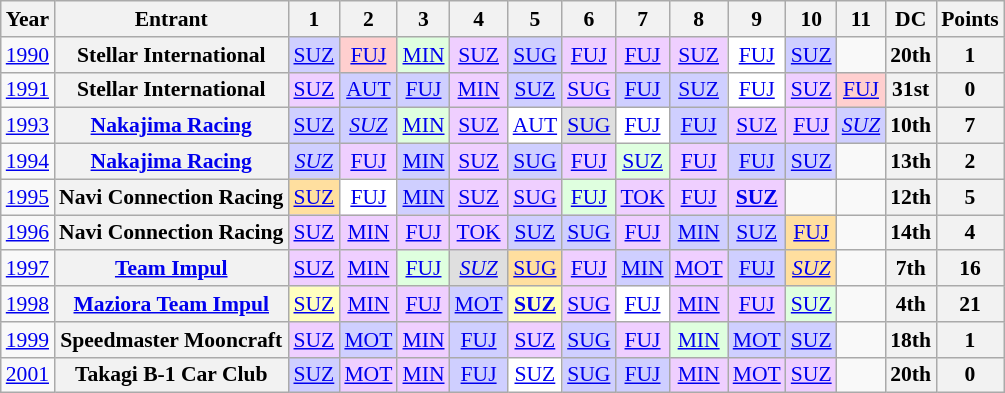<table class="wikitable" style="text-align:center; font-size:90%">
<tr>
<th>Year</th>
<th>Entrant</th>
<th>1</th>
<th>2</th>
<th>3</th>
<th>4</th>
<th>5</th>
<th>6</th>
<th>7</th>
<th>8</th>
<th>9</th>
<th>10</th>
<th>11</th>
<th>DC</th>
<th>Points</th>
</tr>
<tr>
<td><a href='#'>1990</a></td>
<th>Stellar International</th>
<td style="background:#CFCFFF;"><a href='#'>SUZ</a><br></td>
<td style="background:#FFCFCF;"><a href='#'>FUJ</a><br></td>
<td style="background:#DFFFDF;"><a href='#'>MIN</a><br></td>
<td style="background:#EFCFFF;"><a href='#'>SUZ</a><br></td>
<td style="background:#CFCFFF;"><a href='#'>SUG</a><br></td>
<td style="background:#EFCFFF;"><a href='#'>FUJ</a><br></td>
<td style="background:#EFCFFF;"><a href='#'>FUJ</a><br></td>
<td style="background:#EFCFFF;"><a href='#'>SUZ</a><br></td>
<td style="background:#FFFFFF;"><a href='#'>FUJ</a><br></td>
<td style="background:#CFCFFF;"><a href='#'>SUZ</a><br></td>
<td></td>
<th>20th</th>
<th>1</th>
</tr>
<tr>
<td><a href='#'>1991</a></td>
<th>Stellar International</th>
<td style="background:#EFCFFF;"><a href='#'>SUZ</a><br></td>
<td style="background:#CFCFFF;"><a href='#'>AUT</a><br></td>
<td style="background:#CFCFFF;"><a href='#'>FUJ</a><br></td>
<td style="background:#EFCFFF;"><a href='#'>MIN</a><br></td>
<td style="background:#CFCFFF;"><a href='#'>SUZ</a><br></td>
<td style="background:#EFCFFF;"><a href='#'>SUG</a><br></td>
<td style="background:#CFCFFF;"><a href='#'>FUJ</a><br></td>
<td style="background:#CFCFFF;"><a href='#'>SUZ</a><br></td>
<td style="background:#FFFFFF;"><a href='#'>FUJ</a><br></td>
<td style="background:#EFCFFF;"><a href='#'>SUZ</a><br></td>
<td style="background:#FFCFCF;"><a href='#'>FUJ</a><br></td>
<th>31st</th>
<th>0</th>
</tr>
<tr>
<td><a href='#'>1993</a></td>
<th><a href='#'>Nakajima Racing</a></th>
<td style="background:#CFCFFF;"><a href='#'>SUZ</a><br></td>
<td style="background:#CFCFFF;"><a href='#'><em>SUZ</em></a><br></td>
<td style="background:#DFFFDF;"><a href='#'>MIN</a><br></td>
<td style="background:#EFCFFF;"><a href='#'>SUZ</a><br></td>
<td style="background:#FFFFFF;"><a href='#'>AUT</a><br></td>
<td style="background:#DFDFDF;"><a href='#'>SUG</a><br></td>
<td style="background:#FFFFFF;"><a href='#'>FUJ</a><br></td>
<td style="background:#CFCFFF;"><a href='#'>FUJ</a><br></td>
<td style="background:#EFCFFF;"><a href='#'>SUZ</a><br></td>
<td style="background:#EFCFFF;"><a href='#'>FUJ</a><br></td>
<td style="background:#CFCFFF;"><a href='#'><em>SUZ</em></a><br></td>
<th>10th</th>
<th>7</th>
</tr>
<tr>
<td><a href='#'>1994</a></td>
<th><a href='#'>Nakajima Racing</a></th>
<td style="background:#CFCFFF;"><a href='#'><em>SUZ</em></a><br></td>
<td style="background:#EFCFFF;"><a href='#'>FUJ</a><br></td>
<td style="background:#CFCFFF;"><a href='#'>MIN</a><br></td>
<td style="background:#EFCFFF;"><a href='#'>SUZ</a><br></td>
<td style="background:#CFCFFF;"><a href='#'>SUG</a><br></td>
<td style="background:#EFCFFF;"><a href='#'>FUJ</a><br></td>
<td style="background:#DFFFDF;"><a href='#'>SUZ</a><br></td>
<td style="background:#EFCFFF;"><a href='#'>FUJ</a><br></td>
<td style="background:#CFCFFF;"><a href='#'>FUJ</a><br></td>
<td style="background:#CFCFFF;"><a href='#'>SUZ</a><br></td>
<td></td>
<th>13th</th>
<th>2</th>
</tr>
<tr>
<td><a href='#'>1995</a></td>
<th>Navi Connection Racing</th>
<td style="background:#FFDF9F;"><a href='#'>SUZ</a><br></td>
<td style="background:#FFFFFF;"><a href='#'>FUJ</a><br></td>
<td style="background:#CFCFFF;"><a href='#'>MIN</a><br></td>
<td style="background:#EFCFFF;"><a href='#'>SUZ</a><br></td>
<td style="background:#EFCFFF;"><a href='#'>SUG</a><br></td>
<td style="background:#DFFFDF;"><a href='#'>FUJ</a><br></td>
<td style="background:#EFCFFF;"><a href='#'>TOK</a><br></td>
<td style="background:#EFCFFF;"><a href='#'>FUJ</a><br></td>
<td style="background:#EFCFFF;"><a href='#'><strong>SUZ</strong></a><br></td>
<td></td>
<td></td>
<th>12th</th>
<th>5</th>
</tr>
<tr>
<td><a href='#'>1996</a></td>
<th>Navi Connection Racing</th>
<td style="background:#EFCFFF;"><a href='#'>SUZ</a><br></td>
<td style="background:#EFCFFF;"><a href='#'>MIN</a><br></td>
<td style="background:#EFCFFF;"><a href='#'>FUJ</a><br></td>
<td style="background:#EFCFFF;"><a href='#'>TOK</a><br></td>
<td style="background:#CFCFFF;"><a href='#'>SUZ</a><br></td>
<td style="background:#CFCFFF;"><a href='#'>SUG</a><br></td>
<td style="background:#EFCFFF;"><a href='#'>FUJ</a><br></td>
<td style="background:#CFCFFF;"><a href='#'>MIN</a><br></td>
<td style="background:#CFCFFF;"><a href='#'>SUZ</a><br></td>
<td style="background:#FFDF9F;"><a href='#'>FUJ</a><br></td>
<td></td>
<th>14th</th>
<th>4</th>
</tr>
<tr>
<td><a href='#'>1997</a></td>
<th><a href='#'>Team Impul</a></th>
<td style="background:#EFCFFF;"><a href='#'>SUZ</a><br></td>
<td style="background:#EFCFFF;"><a href='#'>MIN</a><br></td>
<td style="background:#DFFFDF;"><a href='#'>FUJ</a><br></td>
<td style="background:#DFDFDF;"><a href='#'><em>SUZ</em></a><br></td>
<td style="background:#FFDF9F;"><a href='#'>SUG</a><br></td>
<td style="background:#EFCFFF;"><a href='#'>FUJ</a><br></td>
<td style="background:#CFCFFF;"><a href='#'>MIN</a><br></td>
<td style="background:#EFCFFF;"><a href='#'>MOT</a><br></td>
<td style="background:#CFCFFF;"><a href='#'>FUJ</a><br></td>
<td style="background:#FFDF9F;"><a href='#'><em>SUZ</em></a><br></td>
<td></td>
<th>7th</th>
<th>16</th>
</tr>
<tr>
<td><a href='#'>1998</a></td>
<th><a href='#'>Maziora Team Impul</a></th>
<td style="background:#FFFFBF;"><a href='#'>SUZ</a><br></td>
<td style="background:#EFCFFF;"><a href='#'>MIN</a><br></td>
<td style="background:#EFCFFF;"><a href='#'>FUJ</a><br></td>
<td style="background:#CFCFFF;"><a href='#'>MOT</a><br></td>
<td style="background:#FFFFBF;"><a href='#'><strong>SUZ</strong></a><br></td>
<td style="background:#EFCFFF;"><a href='#'>SUG</a><br></td>
<td style="background:#FFFFFF;"><a href='#'>FUJ</a><br></td>
<td style="background:#EFCFFF;"><a href='#'>MIN</a><br></td>
<td style="background:#EFCFFF;"><a href='#'>FUJ</a><br></td>
<td style="background:#DFFFDF;"><a href='#'>SUZ</a><br></td>
<td></td>
<th>4th</th>
<th>21</th>
</tr>
<tr>
<td><a href='#'>1999</a></td>
<th>Speedmaster Mooncraft</th>
<td style="background:#EFCFFF;"><a href='#'>SUZ</a><br></td>
<td style="background:#CFCFFF;"><a href='#'>MOT</a><br></td>
<td style="background:#EFCFFF;"><a href='#'>MIN</a><br></td>
<td style="background:#CFCFFF;"><a href='#'>FUJ</a><br></td>
<td style="background:#EFCFFF;"><a href='#'>SUZ</a><br></td>
<td style="background:#CFCFFF;"><a href='#'>SUG</a><br></td>
<td style="background:#EFCFFF;"><a href='#'>FUJ</a><br></td>
<td style="background:#DFFFDF;"><a href='#'>MIN</a><br></td>
<td style="background:#CFCFFF;"><a href='#'>MOT</a><br></td>
<td style="background:#CFCFFF;"><a href='#'>SUZ</a><br></td>
<td></td>
<th>18th</th>
<th>1</th>
</tr>
<tr>
<td><a href='#'>2001</a></td>
<th>Takagi B-1 Car Club</th>
<td style="background:#CFCFFF;"><a href='#'>SUZ</a><br></td>
<td style="background:#EFCFFF;"><a href='#'>MOT</a><br></td>
<td style="background:#EFCFFF;"><a href='#'>MIN</a><br></td>
<td style="background:#CFCFFF;"><a href='#'>FUJ</a><br></td>
<td style="background:#FFFFFF;"><a href='#'>SUZ</a><br></td>
<td style="background:#CFCFFF;"><a href='#'>SUG</a><br></td>
<td style="background:#CFCFFF;"><a href='#'>FUJ</a><br></td>
<td style="background:#EFCFFF;"><a href='#'>MIN</a><br></td>
<td style="background:#EFCFFF;"><a href='#'>MOT</a><br></td>
<td style="background:#EFCFFF;"><a href='#'>SUZ</a><br></td>
<td></td>
<th>20th</th>
<th>0</th>
</tr>
</table>
